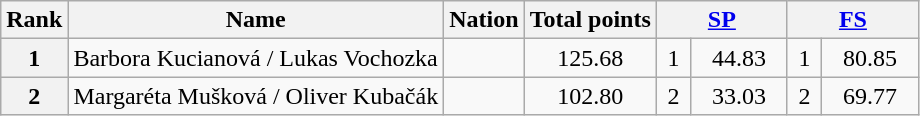<table class="wikitable sortable">
<tr>
<th>Rank</th>
<th>Name</th>
<th>Nation</th>
<th>Total points</th>
<th colspan="2" width="80px"><a href='#'>SP</a></th>
<th colspan="2" width="80px"><a href='#'>FS</a></th>
</tr>
<tr>
<th>1</th>
<td>Barbora Kucianová / Lukas Vochozka</td>
<td></td>
<td align="center">125.68</td>
<td align="center">1</td>
<td align="center">44.83</td>
<td align="center">1</td>
<td align="center">80.85</td>
</tr>
<tr>
<th>2</th>
<td>Margaréta Mušková / Oliver Kubačák</td>
<td></td>
<td align="center">102.80</td>
<td align="center">2</td>
<td align="center">33.03</td>
<td align="center">2</td>
<td align="center">69.77</td>
</tr>
</table>
